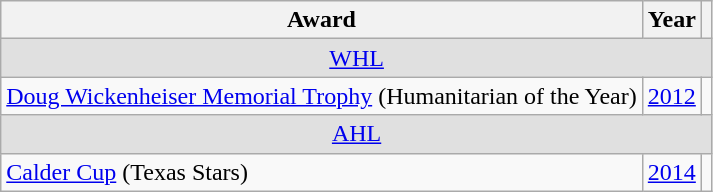<table class="wikitable">
<tr>
<th>Award</th>
<th>Year</th>
<th></th>
</tr>
<tr ALIGN="center" bgcolor="#e0e0e0">
<td colspan="3"><a href='#'>WHL</a></td>
</tr>
<tr>
<td><a href='#'>Doug Wickenheiser Memorial Trophy</a> (Humanitarian of the Year)</td>
<td><a href='#'>2012</a></td>
<td></td>
</tr>
<tr ALIGN="center" bgcolor="#e0e0e0">
<td colspan="3"><a href='#'>AHL</a></td>
</tr>
<tr>
<td><a href='#'>Calder Cup</a> (Texas Stars)</td>
<td><a href='#'>2014</a></td>
<td></td>
</tr>
</table>
